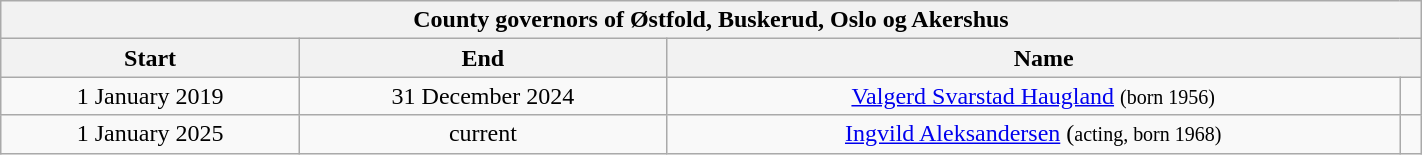<table class="wikitable" style="text-align:center; width:75%;">
<tr>
<th colspan=5>County governors of Østfold, Buskerud, Oslo og Akershus</th>
</tr>
<tr>
<th>Start</th>
<th>End</th>
<th colspan="2">Name</th>
</tr>
<tr>
<td>1 January 2019</td>
<td>31 December 2024</td>
<td><a href='#'>Valgerd Svarstad Haugland</a> <small>(born 1956)</small></td>
<td></td>
</tr>
<tr>
<td>1 January 2025</td>
<td>current</td>
<td><a href='#'>Ingvild Aleksandersen</a> (<small>acting, born 1968)</small></td>
<td></td>
</tr>
</table>
